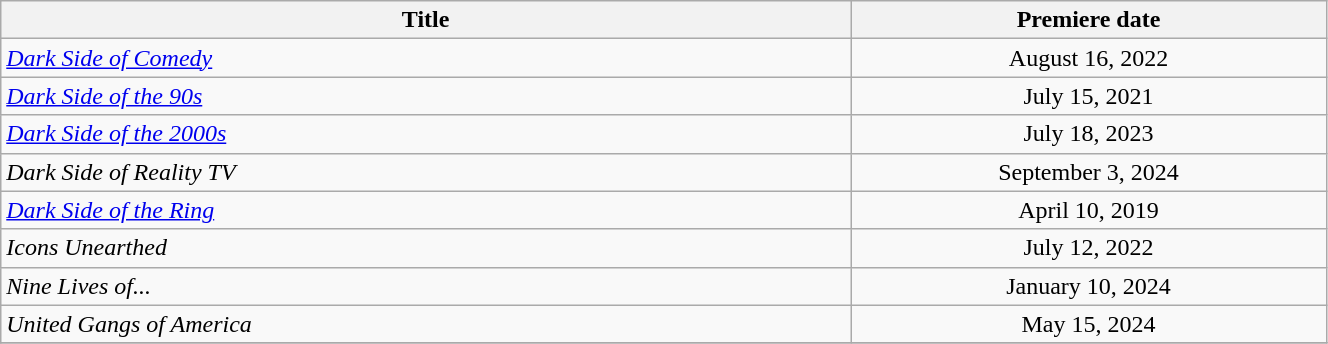<table class="wikitable plainrowheaders sortable" style="width:70%;text-align:center;">
<tr>
<th scope="col" style="width:25%;">Title</th>
<th scope="col" style="width:14%;">Premiere date</th>
</tr>
<tr>
<td scope="row" style="text-align:left;"><em><a href='#'>Dark Side of Comedy</a></em></td>
<td data-sort-value="2022-08-16">August 16, 2022</td>
</tr>
<tr>
<td scope="row" style="text-align:left;"><em><a href='#'>Dark Side of the 90s</a></em></td>
<td data-sort-value="2021-07-15">July 15, 2021</td>
</tr>
<tr>
<td scope="row" style="text-align:left;"><em><a href='#'>Dark Side of the 2000s</a></em></td>
<td data-sort-value="2019-04-10">July 18, 2023</td>
</tr>
<tr>
<td scope="row" style="text-align:left;"><em>Dark Side of Reality TV</em></td>
<td data-sort-value="2024-09-03">September 3, 2024</td>
</tr>
<tr>
<td scope="row" style="text-align:left;"><em><a href='#'>Dark Side of the Ring</a></em></td>
<td data-sort-value="2019-04-10">April 10, 2019</td>
</tr>
<tr>
<td scope="row" style="text-align:left;"><em>Icons Unearthed</em></td>
<td data-sort-value="2022-07-12">July 12, 2022</td>
</tr>
<tr>
<td scope="row" style="text-align:left;"><em>Nine Lives of...</em></td>
<td data-sort-value="2024-01-10">January 10, 2024</td>
</tr>
<tr>
<td scope="row" style="text-align:left;"><em>United Gangs of America</em></td>
<td data-sort-value="2024-05-15">May 15, 2024</td>
</tr>
<tr>
</tr>
</table>
